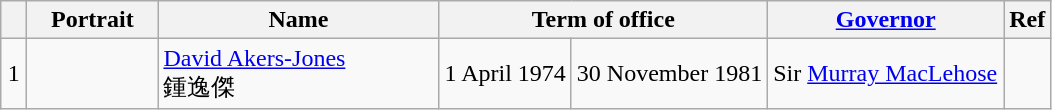<table class="wikitable"  style="text-align:left">
<tr>
<th width=10px></th>
<th width=80px>Portrait</th>
<th width=180px>Name</th>
<th width=180px colspan=2>Term of office</th>
<th width=150px><a href='#'>Governor</a></th>
<th>Ref</th>
</tr>
<tr>
<td align=center>1</td>
<td></td>
<td><a href='#'>David Akers-Jones</a><br>鍾逸傑</td>
<td>1 April 1974</td>
<td>30 November 1981</td>
<td>Sir <a href='#'>Murray MacLehose</a><br></td>
<td></td>
</tr>
</table>
